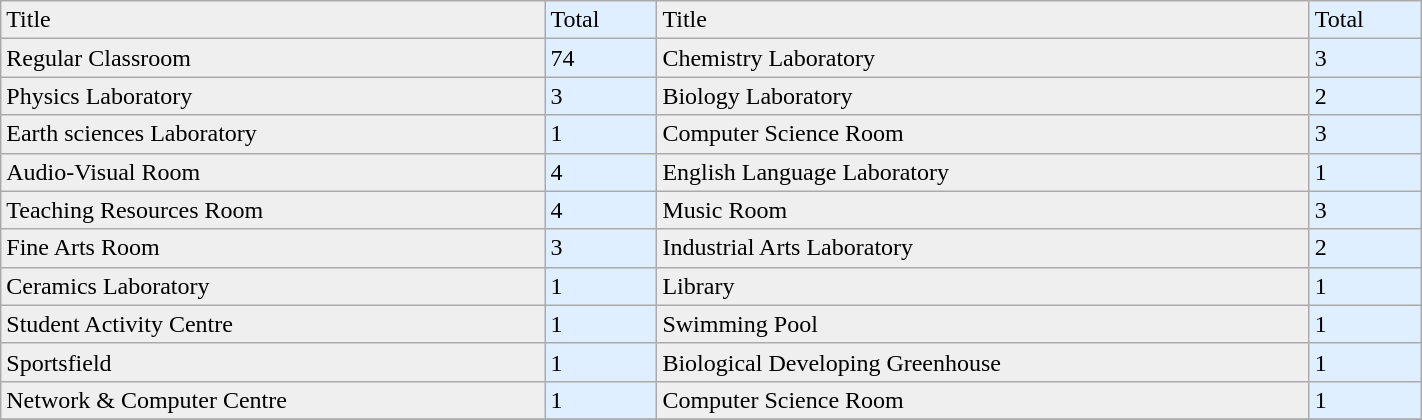<table class="wikitable" width="75%">
<tr ---->
<td bgcolor="#efefef">Title</td>
<td bgcolor="#dfefff">Total</td>
<td bgcolor="#efefef">Title</td>
<td bgcolor="#dfefff">Total</td>
</tr>
<tr ---->
<td bgcolor="#efefef">Regular Classroom</td>
<td bgcolor="#dfefff">74</td>
<td bgcolor="#efefef">Chemistry Laboratory</td>
<td bgcolor="#dfefff">3</td>
</tr>
<tr ---->
<td bgcolor="#efefef">Physics Laboratory</td>
<td bgcolor="#dfefff">3</td>
<td bgcolor="#efefef">Biology Laboratory</td>
<td bgcolor="#dfefff">2</td>
</tr>
<tr ---->
<td bgcolor="#efefef">Earth sciences Laboratory</td>
<td bgcolor="#dfefff">1</td>
<td bgcolor="#efefef">Computer Science Room</td>
<td bgcolor="#dfefff">3</td>
</tr>
<tr ---->
<td bgcolor="#efefef">Audio-Visual Room</td>
<td bgcolor="#dfefff">4</td>
<td bgcolor="#efefef">English Language Laboratory</td>
<td bgcolor="#dfefff">1</td>
</tr>
<tr ---->
<td bgcolor="#efefef">Teaching Resources Room</td>
<td bgcolor="#dfefff">4</td>
<td bgcolor="#efefef">Music Room</td>
<td bgcolor="#dfefff">3</td>
</tr>
<tr ---->
<td bgcolor="#efefef">Fine Arts Room</td>
<td bgcolor="#dfefff">3</td>
<td bgcolor="#efefef">Industrial Arts Laboratory</td>
<td bgcolor="#dfefff">2</td>
</tr>
<tr ---->
<td bgcolor="#efefef">Ceramics Laboratory</td>
<td bgcolor="#dfefff">1</td>
<td bgcolor="#efefef">Library</td>
<td bgcolor="#dfefff">1</td>
</tr>
<tr ---->
<td bgcolor="#efefef">Student Activity Centre</td>
<td bgcolor="#dfefff">1</td>
<td bgcolor="#efefef">Swimming Pool</td>
<td bgcolor="#dfefff">1</td>
</tr>
<tr ---->
<td bgcolor="#efefef">Sportsfield</td>
<td bgcolor="#dfefff">1</td>
<td bgcolor="#efefef">Biological Developing Greenhouse</td>
<td bgcolor="#dfefff">1</td>
</tr>
<tr ---->
<td bgcolor="#efefef">Network & Computer Centre</td>
<td bgcolor="#dfefff">1</td>
<td bgcolor="#efefef">Computer Science Room</td>
<td bgcolor="#dfefff">1</td>
</tr>
<tr ---->
</tr>
</table>
